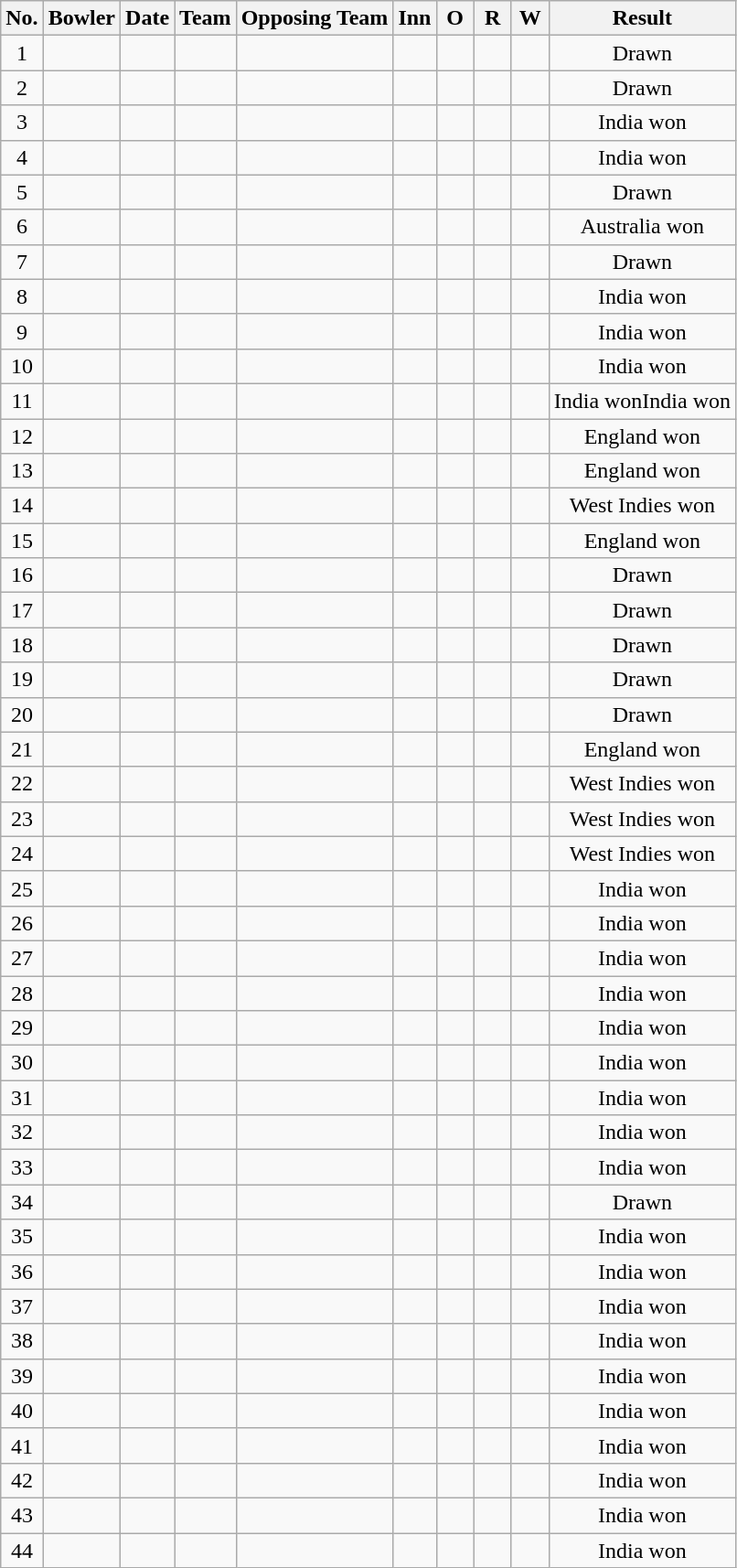<table class="wikitable sortable" style="text-align:center">
<tr>
<th>No.</th>
<th>Bowler</th>
<th>Date</th>
<th>Team</th>
<th>Opposing Team</th>
<th scope="col" style="width:20px;">Inn</th>
<th scope="col" style="width:20px;">O</th>
<th scope="col" style="width:20px;">R</th>
<th scope="col" style="width:20px;">W</th>
<th>Result</th>
</tr>
<tr>
<td>1</td>
<td></td>
<td></td>
<td></td>
<td></td>
<td></td>
<td></td>
<td></td>
<td></td>
<td>Drawn</td>
</tr>
<tr>
<td>2</td>
<td></td>
<td></td>
<td></td>
<td></td>
<td></td>
<td></td>
<td></td>
<td></td>
<td>Drawn</td>
</tr>
<tr>
<td>3</td>
<td></td>
<td></td>
<td></td>
<td></td>
<td></td>
<td></td>
<td></td>
<td></td>
<td>India won</td>
</tr>
<tr>
<td>4</td>
<td></td>
<td></td>
<td></td>
<td></td>
<td></td>
<td></td>
<td></td>
<td></td>
<td>India won</td>
</tr>
<tr>
<td>5</td>
<td></td>
<td></td>
<td></td>
<td></td>
<td></td>
<td></td>
<td></td>
<td></td>
<td>Drawn</td>
</tr>
<tr>
<td>6</td>
<td></td>
<td></td>
<td></td>
<td></td>
<td></td>
<td></td>
<td></td>
<td></td>
<td>Australia won</td>
</tr>
<tr>
<td>7</td>
<td></td>
<td></td>
<td></td>
<td></td>
<td></td>
<td></td>
<td></td>
<td></td>
<td>Drawn</td>
</tr>
<tr>
<td>8</td>
<td></td>
<td></td>
<td></td>
<td></td>
<td></td>
<td></td>
<td></td>
<td></td>
<td>India won</td>
</tr>
<tr>
<td>9</td>
<td></td>
<td></td>
<td></td>
<td></td>
<td></td>
<td></td>
<td></td>
<td></td>
<td>India won</td>
</tr>
<tr>
<td>10</td>
<td></td>
<td></td>
<td></td>
<td></td>
<td></td>
<td></td>
<td></td>
<td></td>
<td>India won</td>
</tr>
<tr>
<td>11</td>
<td></td>
<td></td>
<td></td>
<td></td>
<td></td>
<td></td>
<td></td>
<td></td>
<td>India wonIndia won</td>
</tr>
<tr>
<td>12</td>
<td></td>
<td></td>
<td></td>
<td></td>
<td></td>
<td></td>
<td></td>
<td></td>
<td>England won</td>
</tr>
<tr>
<td>13</td>
<td></td>
<td></td>
<td></td>
<td></td>
<td></td>
<td></td>
<td></td>
<td></td>
<td>England won</td>
</tr>
<tr>
<td>14</td>
<td></td>
<td></td>
<td></td>
<td></td>
<td></td>
<td></td>
<td></td>
<td></td>
<td>West Indies won</td>
</tr>
<tr>
<td>15</td>
<td></td>
<td></td>
<td></td>
<td></td>
<td></td>
<td></td>
<td></td>
<td></td>
<td>England won</td>
</tr>
<tr>
<td>16</td>
<td></td>
<td></td>
<td></td>
<td></td>
<td></td>
<td></td>
<td></td>
<td></td>
<td>Drawn</td>
</tr>
<tr>
<td>17</td>
<td></td>
<td></td>
<td></td>
<td></td>
<td></td>
<td></td>
<td></td>
<td></td>
<td>Drawn</td>
</tr>
<tr>
<td>18</td>
<td></td>
<td></td>
<td></td>
<td></td>
<td></td>
<td></td>
<td></td>
<td></td>
<td>Drawn</td>
</tr>
<tr>
<td>19</td>
<td></td>
<td></td>
<td></td>
<td></td>
<td></td>
<td></td>
<td></td>
<td></td>
<td>Drawn</td>
</tr>
<tr>
<td>20</td>
<td></td>
<td></td>
<td></td>
<td></td>
<td></td>
<td></td>
<td></td>
<td></td>
<td>Drawn</td>
</tr>
<tr>
<td>21</td>
<td></td>
<td></td>
<td></td>
<td></td>
<td></td>
<td></td>
<td></td>
<td></td>
<td>England won</td>
</tr>
<tr>
<td>22</td>
<td></td>
<td></td>
<td></td>
<td></td>
<td></td>
<td></td>
<td></td>
<td></td>
<td>West Indies won</td>
</tr>
<tr>
<td>23</td>
<td></td>
<td></td>
<td></td>
<td></td>
<td></td>
<td></td>
<td></td>
<td></td>
<td>West Indies won</td>
</tr>
<tr>
<td>24</td>
<td></td>
<td></td>
<td></td>
<td></td>
<td></td>
<td></td>
<td></td>
<td></td>
<td>West Indies won</td>
</tr>
<tr>
<td>25</td>
<td></td>
<td></td>
<td></td>
<td></td>
<td></td>
<td></td>
<td></td>
<td></td>
<td>India won</td>
</tr>
<tr>
<td>26</td>
<td></td>
<td></td>
<td></td>
<td></td>
<td></td>
<td></td>
<td></td>
<td></td>
<td>India won</td>
</tr>
<tr>
<td>27</td>
<td></td>
<td></td>
<td></td>
<td></td>
<td></td>
<td></td>
<td></td>
<td></td>
<td>India won</td>
</tr>
<tr>
<td>28</td>
<td></td>
<td></td>
<td></td>
<td></td>
<td></td>
<td></td>
<td></td>
<td></td>
<td>India won</td>
</tr>
<tr>
<td>29</td>
<td></td>
<td></td>
<td></td>
<td></td>
<td></td>
<td></td>
<td></td>
<td></td>
<td>India won</td>
</tr>
<tr>
<td>30</td>
<td></td>
<td></td>
<td></td>
<td></td>
<td></td>
<td></td>
<td></td>
<td></td>
<td>India won</td>
</tr>
<tr>
<td>31</td>
<td></td>
<td></td>
<td></td>
<td></td>
<td></td>
<td></td>
<td></td>
<td></td>
<td>India won</td>
</tr>
<tr>
<td>32</td>
<td></td>
<td></td>
<td></td>
<td></td>
<td></td>
<td></td>
<td></td>
<td></td>
<td>India won</td>
</tr>
<tr>
<td>33</td>
<td></td>
<td></td>
<td></td>
<td></td>
<td></td>
<td></td>
<td></td>
<td></td>
<td>India won</td>
</tr>
<tr>
<td>34</td>
<td></td>
<td></td>
<td></td>
<td></td>
<td></td>
<td></td>
<td></td>
<td></td>
<td>Drawn</td>
</tr>
<tr>
<td>35</td>
<td></td>
<td></td>
<td></td>
<td></td>
<td></td>
<td></td>
<td></td>
<td></td>
<td>India won</td>
</tr>
<tr>
<td>36</td>
<td></td>
<td></td>
<td></td>
<td></td>
<td></td>
<td></td>
<td></td>
<td></td>
<td>India won</td>
</tr>
<tr>
<td>37</td>
<td></td>
<td></td>
<td></td>
<td></td>
<td></td>
<td></td>
<td></td>
<td></td>
<td>India won</td>
</tr>
<tr>
<td>38</td>
<td></td>
<td></td>
<td></td>
<td></td>
<td></td>
<td></td>
<td></td>
<td></td>
<td>India won</td>
</tr>
<tr>
<td>39</td>
<td></td>
<td></td>
<td></td>
<td></td>
<td></td>
<td></td>
<td></td>
<td></td>
<td>India won</td>
</tr>
<tr>
<td>40</td>
<td></td>
<td></td>
<td></td>
<td></td>
<td></td>
<td></td>
<td></td>
<td></td>
<td>India won</td>
</tr>
<tr>
<td>41</td>
<td></td>
<td></td>
<td></td>
<td></td>
<td></td>
<td></td>
<td></td>
<td></td>
<td>India won</td>
</tr>
<tr>
<td>42</td>
<td></td>
<td></td>
<td></td>
<td></td>
<td></td>
<td></td>
<td></td>
<td></td>
<td>India won</td>
</tr>
<tr>
<td>43</td>
<td></td>
<td></td>
<td></td>
<td></td>
<td></td>
<td></td>
<td></td>
<td></td>
<td>India won</td>
</tr>
<tr>
<td>44</td>
<td></td>
<td></td>
<td></td>
<td></td>
<td></td>
<td></td>
<td></td>
<td></td>
<td>India won</td>
</tr>
</table>
